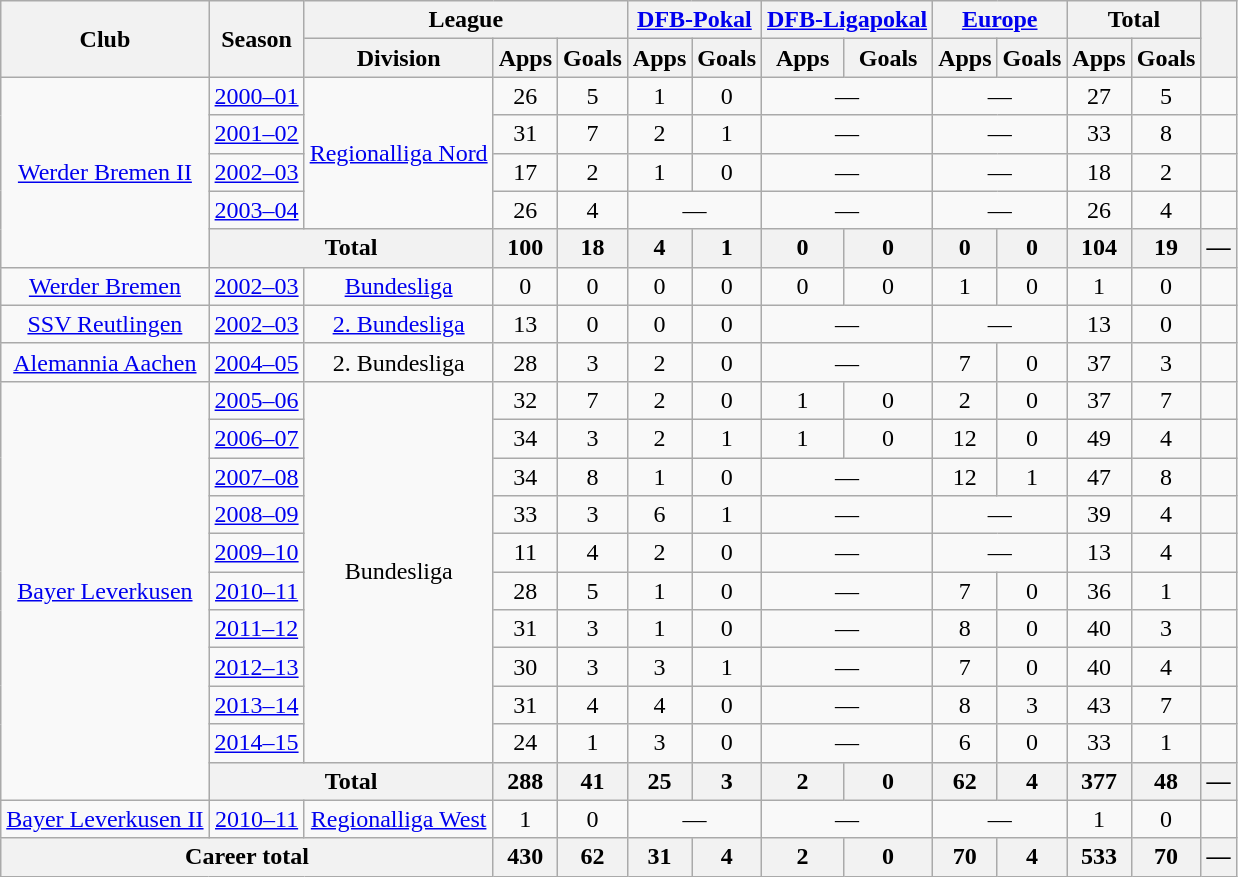<table class="wikitable" style="text-align:center">
<tr>
<th rowspan="2">Club</th>
<th rowspan="2">Season</th>
<th colspan="3">League</th>
<th colspan="2"><a href='#'>DFB-Pokal</a></th>
<th colspan="2"><a href='#'>DFB-Ligapokal</a></th>
<th colspan="2"><a href='#'>Europe</a></th>
<th colspan="2">Total</th>
<th rowspan="2"></th>
</tr>
<tr>
<th>Division</th>
<th>Apps</th>
<th>Goals</th>
<th>Apps</th>
<th>Goals</th>
<th>Apps</th>
<th>Goals</th>
<th>Apps</th>
<th>Goals</th>
<th>Apps</th>
<th>Goals</th>
</tr>
<tr>
<td rowspan="5"><a href='#'>Werder Bremen II</a></td>
<td><a href='#'>2000–01</a></td>
<td rowspan="4"><a href='#'>Regionalliga Nord</a></td>
<td>26</td>
<td>5</td>
<td>1</td>
<td>0</td>
<td colspan="2">—</td>
<td colspan="2">—</td>
<td>27</td>
<td>5</td>
<td></td>
</tr>
<tr>
<td><a href='#'>2001–02</a></td>
<td>31</td>
<td>7</td>
<td>2</td>
<td>1</td>
<td colspan="2">—</td>
<td colspan="2">—</td>
<td>33</td>
<td>8</td>
<td></td>
</tr>
<tr>
<td><a href='#'>2002–03</a></td>
<td>17</td>
<td>2</td>
<td>1</td>
<td>0</td>
<td colspan="2">—</td>
<td colspan="2">—</td>
<td>18</td>
<td>2</td>
<td></td>
</tr>
<tr>
<td><a href='#'>2003–04</a></td>
<td>26</td>
<td>4</td>
<td colspan="2">—</td>
<td colspan="2">—</td>
<td colspan="2">—</td>
<td>26</td>
<td>4</td>
<td></td>
</tr>
<tr>
<th colspan="2">Total</th>
<th>100</th>
<th>18</th>
<th>4</th>
<th>1</th>
<th>0</th>
<th>0</th>
<th>0</th>
<th>0</th>
<th>104</th>
<th>19</th>
<th>—</th>
</tr>
<tr>
<td><a href='#'>Werder Bremen</a></td>
<td><a href='#'>2002–03</a></td>
<td><a href='#'>Bundesliga</a></td>
<td>0</td>
<td>0</td>
<td>0</td>
<td>0</td>
<td>0</td>
<td>0</td>
<td>1</td>
<td>0</td>
<td>1</td>
<td>0</td>
<td></td>
</tr>
<tr>
<td><a href='#'>SSV Reutlingen</a></td>
<td><a href='#'>2002–03</a></td>
<td><a href='#'>2. Bundesliga</a></td>
<td>13</td>
<td>0</td>
<td>0</td>
<td>0</td>
<td colspan="2">—</td>
<td colspan="2">—</td>
<td>13</td>
<td>0</td>
<td></td>
</tr>
<tr>
<td><a href='#'>Alemannia Aachen</a></td>
<td><a href='#'>2004–05</a></td>
<td>2. Bundesliga</td>
<td>28</td>
<td>3</td>
<td>2</td>
<td>0</td>
<td colspan="2">—</td>
<td>7</td>
<td>0</td>
<td>37</td>
<td>3</td>
<td></td>
</tr>
<tr>
<td rowspan="11"><a href='#'>Bayer Leverkusen</a></td>
<td><a href='#'>2005–06</a></td>
<td rowspan="10">Bundesliga</td>
<td>32</td>
<td>7</td>
<td>2</td>
<td>0</td>
<td>1</td>
<td>0</td>
<td>2</td>
<td>0</td>
<td>37</td>
<td>7</td>
<td></td>
</tr>
<tr>
<td><a href='#'>2006–07</a></td>
<td>34</td>
<td>3</td>
<td>2</td>
<td>1</td>
<td>1</td>
<td>0</td>
<td>12</td>
<td>0</td>
<td>49</td>
<td>4</td>
<td></td>
</tr>
<tr>
<td><a href='#'>2007–08</a></td>
<td>34</td>
<td>8</td>
<td>1</td>
<td>0</td>
<td colspan="2">—</td>
<td>12</td>
<td>1</td>
<td>47</td>
<td>8</td>
<td></td>
</tr>
<tr>
<td><a href='#'>2008–09</a></td>
<td>33</td>
<td>3</td>
<td>6</td>
<td>1</td>
<td colspan="2">—</td>
<td colspan="2">—</td>
<td>39</td>
<td>4</td>
<td></td>
</tr>
<tr>
<td><a href='#'>2009–10</a></td>
<td>11</td>
<td>4</td>
<td>2</td>
<td>0</td>
<td colspan="2">—</td>
<td colspan="2">—</td>
<td>13</td>
<td>4</td>
<td></td>
</tr>
<tr>
<td><a href='#'>2010–11</a></td>
<td>28</td>
<td>5</td>
<td>1</td>
<td>0</td>
<td colspan="2">—</td>
<td>7</td>
<td>0</td>
<td>36</td>
<td>1</td>
<td></td>
</tr>
<tr>
<td><a href='#'>2011–12</a></td>
<td>31</td>
<td>3</td>
<td>1</td>
<td>0</td>
<td colspan="2">—</td>
<td>8</td>
<td>0</td>
<td>40</td>
<td>3</td>
<td></td>
</tr>
<tr>
<td><a href='#'>2012–13</a></td>
<td>30</td>
<td>3</td>
<td>3</td>
<td>1</td>
<td colspan="2">—</td>
<td>7</td>
<td>0</td>
<td>40</td>
<td>4</td>
<td></td>
</tr>
<tr>
<td><a href='#'>2013–14</a></td>
<td>31</td>
<td>4</td>
<td>4</td>
<td>0</td>
<td colspan="2">—</td>
<td>8</td>
<td>3</td>
<td>43</td>
<td>7</td>
<td></td>
</tr>
<tr>
<td><a href='#'>2014–15</a></td>
<td>24</td>
<td>1</td>
<td>3</td>
<td>0</td>
<td colspan="2">—</td>
<td>6</td>
<td>0</td>
<td>33</td>
<td>1</td>
<td></td>
</tr>
<tr>
<th colspan="2">Total</th>
<th>288</th>
<th>41</th>
<th>25</th>
<th>3</th>
<th>2</th>
<th>0</th>
<th>62</th>
<th>4</th>
<th>377</th>
<th>48</th>
<th>—</th>
</tr>
<tr>
<td><a href='#'>Bayer Leverkusen II</a></td>
<td><a href='#'>2010–11</a></td>
<td><a href='#'>Regionalliga West</a></td>
<td>1</td>
<td>0</td>
<td colspan="2">—</td>
<td colspan="2">—</td>
<td colspan="2">—</td>
<td>1</td>
<td>0</td>
<td></td>
</tr>
<tr>
<th colspan="3">Career total</th>
<th>430</th>
<th>62</th>
<th>31</th>
<th>4</th>
<th>2</th>
<th>0</th>
<th>70</th>
<th>4</th>
<th>533</th>
<th>70</th>
<th>—</th>
</tr>
</table>
